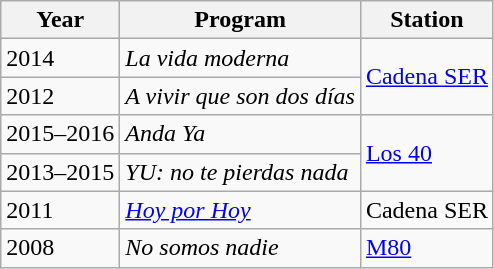<table class="wikitable">
<tr>
<th>Year</th>
<th>Program</th>
<th>Station</th>
</tr>
<tr>
<td>2014</td>
<td><em>La vida moderna</em></td>
<td rowspan=2><a href='#'>Cadena SER</a></td>
</tr>
<tr>
<td>2012</td>
<td><em>A vivir que son dos días</em></td>
</tr>
<tr>
<td>2015–2016</td>
<td><em>Anda Ya</em></td>
<td rowspan=2><a href='#'>Los 40</a></td>
</tr>
<tr>
<td>2013–2015</td>
<td><em>YU: no te pierdas nada</em></td>
</tr>
<tr>
<td>2011</td>
<td><em><a href='#'>Hoy por Hoy</a></em></td>
<td>Cadena SER</td>
</tr>
<tr>
<td>2008</td>
<td><em>No somos nadie</em></td>
<td><a href='#'>M80</a></td>
</tr>
</table>
